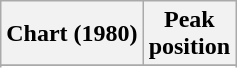<table class="wikitable sortable plainrowheaders" style="text-align:center">
<tr>
<th scope="col">Chart (1980)</th>
<th scope="col">Peak<br>position</th>
</tr>
<tr>
</tr>
<tr>
</tr>
</table>
